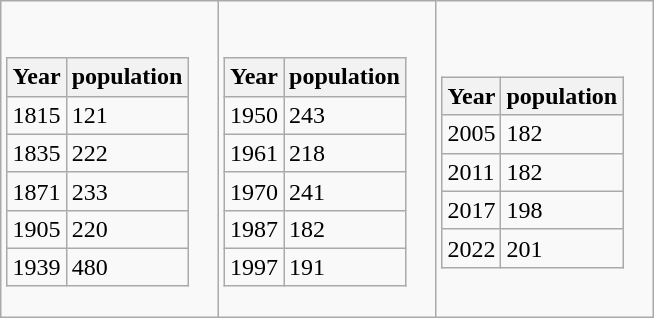<table class="wikitable">
<tr>
<td><br><table class="wikitable">
<tr>
<th>Year</th>
<th>population</th>
</tr>
<tr>
<td>1815</td>
<td>121</td>
</tr>
<tr>
<td>1835</td>
<td>222</td>
</tr>
<tr>
<td>1871</td>
<td>233</td>
</tr>
<tr>
<td>1905</td>
<td>220</td>
</tr>
<tr>
<td>1939</td>
<td>480</td>
</tr>
</table>
</td>
<td><br><table class="wikitable">
<tr>
<th>Year</th>
<th>population</th>
</tr>
<tr>
<td>1950</td>
<td>243</td>
</tr>
<tr>
<td>1961</td>
<td>218</td>
</tr>
<tr>
<td>1970</td>
<td>241</td>
</tr>
<tr>
<td>1987</td>
<td>182</td>
</tr>
<tr>
<td>1997</td>
<td>191</td>
</tr>
</table>
</td>
<td><br><table class="wikitable">
<tr>
<th>Year</th>
<th>population</th>
</tr>
<tr>
<td>2005</td>
<td>182</td>
</tr>
<tr>
<td>2011</td>
<td>182</td>
</tr>
<tr>
<td>2017</td>
<td>198</td>
</tr>
<tr>
<td>2022</td>
<td>201</td>
</tr>
</table>
</td>
</tr>
</table>
